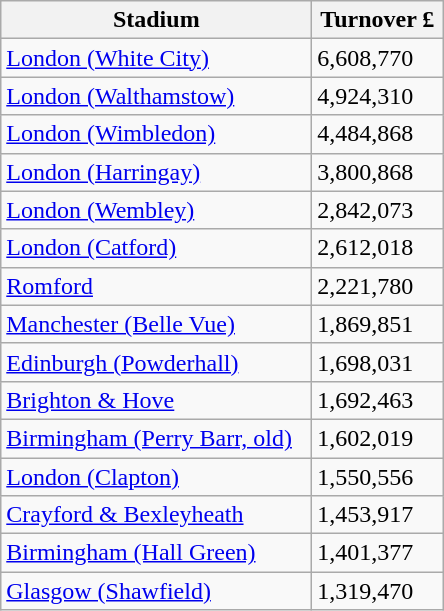<table class="wikitable">
<tr>
<th width=200>Stadium</th>
<th width=80>Turnover £</th>
</tr>
<tr>
<td><a href='#'>London (White City)</a></td>
<td>6,608,770</td>
</tr>
<tr>
<td><a href='#'>London (Walthamstow)</a></td>
<td>4,924,310</td>
</tr>
<tr>
<td><a href='#'>London (Wimbledon)</a></td>
<td>4,484,868</td>
</tr>
<tr>
<td><a href='#'>London (Harringay)</a></td>
<td>3,800,868</td>
</tr>
<tr>
<td><a href='#'>London (Wembley)</a></td>
<td>2,842,073</td>
</tr>
<tr>
<td><a href='#'>London (Catford)</a></td>
<td>2,612,018</td>
</tr>
<tr>
<td><a href='#'>Romford</a></td>
<td>2,221,780</td>
</tr>
<tr>
<td><a href='#'>Manchester (Belle Vue)</a></td>
<td>1,869,851</td>
</tr>
<tr>
<td><a href='#'>Edinburgh (Powderhall)</a></td>
<td>1,698,031</td>
</tr>
<tr>
<td><a href='#'>Brighton & Hove</a></td>
<td>1,692,463</td>
</tr>
<tr>
<td><a href='#'>Birmingham (Perry Barr, old)</a></td>
<td>1,602,019</td>
</tr>
<tr>
<td><a href='#'>London (Clapton)</a></td>
<td>1,550,556</td>
</tr>
<tr>
<td><a href='#'>Crayford & Bexleyheath</a></td>
<td>1,453,917</td>
</tr>
<tr>
<td><a href='#'>Birmingham (Hall Green)</a></td>
<td>1,401,377</td>
</tr>
<tr>
<td><a href='#'>Glasgow (Shawfield)</a></td>
<td>1,319,470</td>
</tr>
</table>
